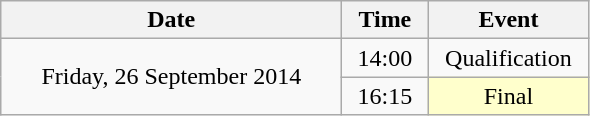<table class = "wikitable" style="text-align:center;">
<tr>
<th width=220>Date</th>
<th width=50>Time</th>
<th width=100>Event</th>
</tr>
<tr>
<td rowspan=2>Friday, 26 September 2014</td>
<td>14:00</td>
<td>Qualification</td>
</tr>
<tr>
<td>16:15</td>
<td bgcolor=ffffcc>Final</td>
</tr>
</table>
